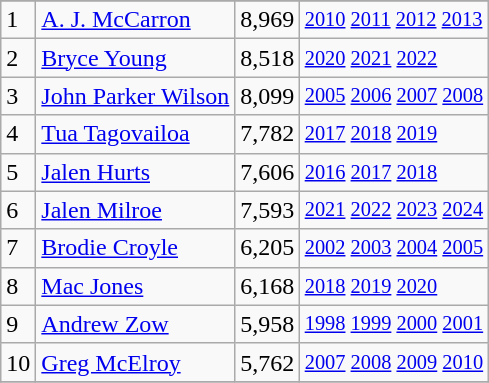<table class="wikitable">
<tr>
</tr>
<tr>
<td>1</td>
<td><a href='#'>A. J. McCarron</a></td>
<td><abbr>8,969</abbr></td>
<td style="font-size:85%;"><a href='#'>2010</a> <a href='#'>2011</a> <a href='#'>2012</a> <a href='#'>2013</a></td>
</tr>
<tr>
<td>2</td>
<td><a href='#'>Bryce Young</a></td>
<td><abbr>8,518</abbr></td>
<td style="font-size:85%;"><a href='#'>2020</a> <a href='#'>2021</a> <a href='#'>2022</a></td>
</tr>
<tr>
<td>3</td>
<td><a href='#'>John Parker Wilson</a></td>
<td><abbr>8,099</abbr></td>
<td style="font-size:85%;"><a href='#'>2005</a> <a href='#'>2006</a> <a href='#'>2007</a> <a href='#'>2008</a></td>
</tr>
<tr>
<td>4</td>
<td><a href='#'>Tua Tagovailoa</a></td>
<td><abbr>7,782</abbr></td>
<td style="font-size:85%;"><a href='#'>2017</a> <a href='#'>2018</a> <a href='#'>2019</a></td>
</tr>
<tr>
<td>5</td>
<td><a href='#'>Jalen Hurts</a></td>
<td><abbr>7,606</abbr></td>
<td style="font-size:85%;"><a href='#'>2016</a> <a href='#'>2017</a> <a href='#'>2018</a></td>
</tr>
<tr>
<td>6</td>
<td><a href='#'>Jalen Milroe</a></td>
<td><abbr>7,593</abbr></td>
<td style="font-size:85%;"><a href='#'>2021</a> <a href='#'>2022</a> <a href='#'>2023</a> <a href='#'>2024</a></td>
</tr>
<tr>
<td>7</td>
<td><a href='#'>Brodie Croyle</a></td>
<td><abbr>6,205</abbr></td>
<td style="font-size:85%;"><a href='#'>2002</a> <a href='#'>2003</a> <a href='#'>2004</a> <a href='#'>2005</a></td>
</tr>
<tr>
<td>8</td>
<td><a href='#'>Mac Jones</a></td>
<td><abbr>6,168</abbr></td>
<td style="font-size:85%;"><a href='#'>2018</a> <a href='#'>2019</a> <a href='#'>2020</a></td>
</tr>
<tr>
<td>9</td>
<td><a href='#'>Andrew Zow</a></td>
<td><abbr>5,958</abbr></td>
<td style="font-size:85%;"><a href='#'>1998</a> <a href='#'>1999</a> <a href='#'>2000</a> <a href='#'>2001</a></td>
</tr>
<tr>
<td>10</td>
<td><a href='#'>Greg McElroy</a></td>
<td><abbr>5,762</abbr></td>
<td style="font-size:85%;"><a href='#'>2007</a> <a href='#'>2008</a> <a href='#'>2009</a> <a href='#'>2010</a></td>
</tr>
<tr>
</tr>
</table>
